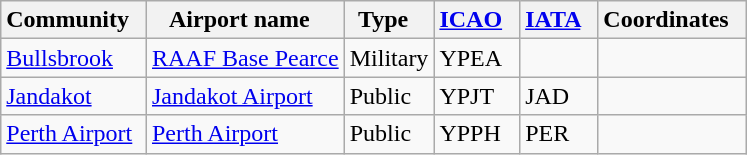<table class="wikitable sortable" style="width:auto;">
<tr>
<th width="*"><strong>Community</strong>  </th>
<th width="*"><strong>Airport name</strong>  </th>
<th width="*"><strong>Type</strong>  </th>
<th width="*"><strong><a href='#'>ICAO</a></strong>  </th>
<th width="*"><strong><a href='#'>IATA</a></strong>  </th>
<th width="*"><strong>Coordinates</strong>  </th>
</tr>
<tr>
<td><a href='#'>Bullsbrook</a></td>
<td><a href='#'>RAAF Base Pearce</a></td>
<td>Military</td>
<td>YPEA</td>
<td></td>
<td></td>
</tr>
<tr>
<td><a href='#'>Jandakot</a></td>
<td><a href='#'>Jandakot Airport</a></td>
<td>Public</td>
<td>YPJT</td>
<td>JAD</td>
<td></td>
</tr>
<tr>
<td><a href='#'>Perth Airport</a></td>
<td><a href='#'>Perth Airport</a></td>
<td>Public</td>
<td>YPPH</td>
<td>PER</td>
<td></td>
</tr>
</table>
